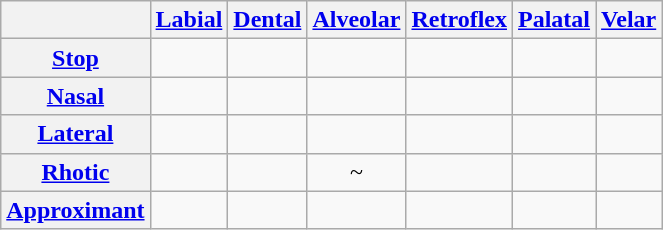<table class="wikitable">
<tr>
<th></th>
<th><a href='#'>Labial</a></th>
<th><a href='#'>Dental</a></th>
<th><a href='#'>Alveolar</a></th>
<th><a href='#'>Retroflex</a></th>
<th><a href='#'>Palatal</a></th>
<th><a href='#'>Velar</a></th>
</tr>
<tr align="center">
<th><a href='#'>Stop</a></th>
<td></td>
<td></td>
<td></td>
<td></td>
<td></td>
<td></td>
</tr>
<tr align="center">
<th><a href='#'>Nasal</a></th>
<td></td>
<td></td>
<td></td>
<td></td>
<td></td>
<td></td>
</tr>
<tr align="center">
<th><a href='#'>Lateral</a></th>
<td></td>
<td></td>
<td></td>
<td></td>
<td></td>
<td></td>
</tr>
<tr align="center">
<th><a href='#'>Rhotic</a></th>
<td></td>
<td></td>
<td>~</td>
<td></td>
<td></td>
<td></td>
</tr>
<tr align="center">
<th><a href='#'>Approximant</a></th>
<td></td>
<td></td>
<td></td>
<td></td>
<td></td>
<td></td>
</tr>
</table>
